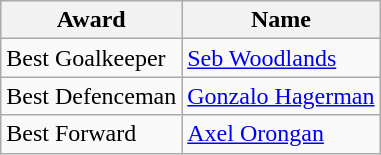<table class="wikitable">
<tr>
<th>Award</th>
<th>Name</th>
</tr>
<tr>
<td>Best Goalkeeper</td>
<td> <a href='#'>Seb Woodlands</a></td>
</tr>
<tr>
<td>Best Defenceman</td>
<td> <a href='#'>Gonzalo Hagerman</a></td>
</tr>
<tr>
<td>Best Forward</td>
<td> <a href='#'>Axel Orongan</a></td>
</tr>
</table>
